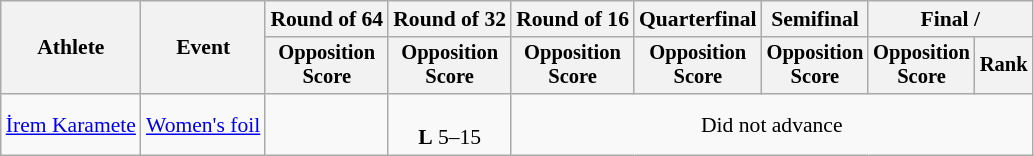<table class="wikitable" style="font-size:90%">
<tr>
<th rowspan="2">Athlete</th>
<th rowspan="2">Event</th>
<th>Round of 64</th>
<th>Round of 32</th>
<th>Round of 16</th>
<th>Quarterfinal</th>
<th>Semifinal</th>
<th colspan=2>Final / </th>
</tr>
<tr style="font-size:95%">
<th>Opposition <br> Score</th>
<th>Opposition <br> Score</th>
<th>Opposition <br> Score</th>
<th>Opposition <br> Score</th>
<th>Opposition <br> Score</th>
<th>Opposition <br> Score</th>
<th>Rank</th>
</tr>
<tr align=center>
<td align=left><a href='#'>İrem Karamete</a></td>
<td align=left><a href='#'>Women's foil</a></td>
<td></td>
<td><br><strong>L</strong> 5–15</td>
<td colspan=5>Did not advance</td>
</tr>
</table>
